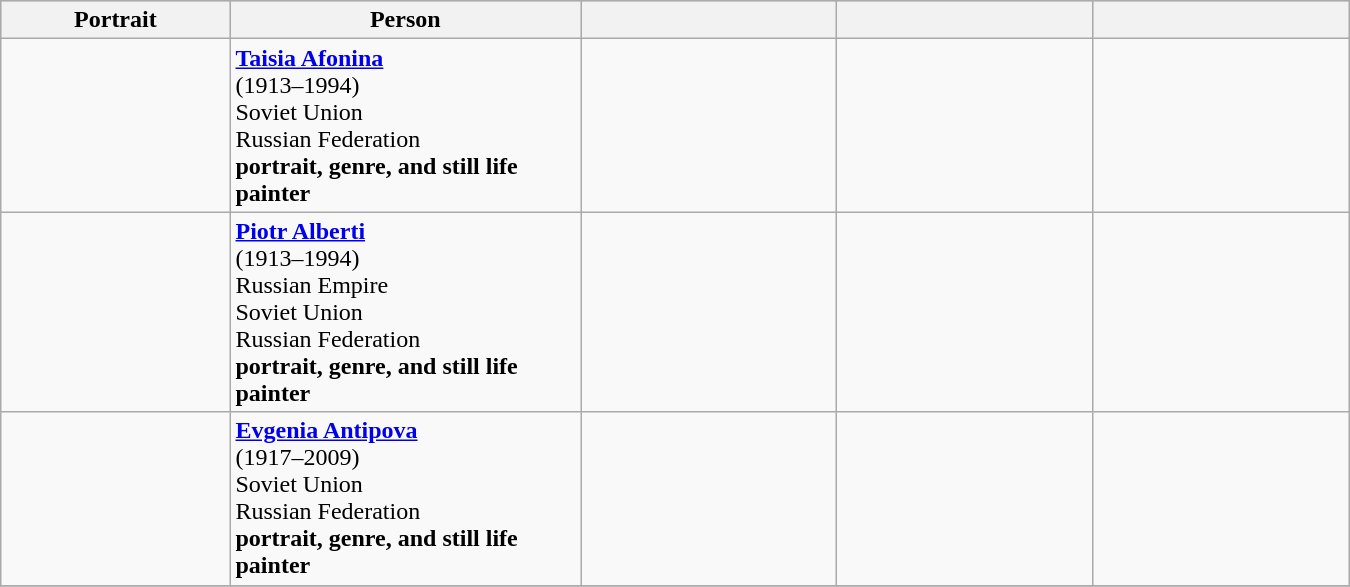<table class="wikitable" width=900pt>
<tr bgcolor="#cccccc">
<th width=17%>Portrait</th>
<th width=26%>Person</th>
<th width=19%></th>
<th width=19%></th>
<th width=19%></th>
</tr>
<tr>
<td align=center></td>
<td><strong><a href='#'>Taisia Afonina</a></strong> <br>(1913–1994)<br> Soviet Union<br>Russian Federation <br> <strong>portrait, genre, and still life painter</strong></td>
<td align=center></td>
<td align=center></td>
<td align=center></td>
</tr>
<tr>
<td align=center></td>
<td><strong><a href='#'>Piotr Alberti</a></strong> <br>(1913–1994)<br>Russian Empire<br> Soviet Union<br>Russian Federation <br> <strong>portrait, genre, and still life painter</strong></td>
<td align=center></td>
<td align=center></td>
<td align=center></td>
</tr>
<tr>
<td align=center></td>
<td><strong><a href='#'>Evgenia Antipova</a></strong> <br>(1917–2009)<br> Soviet Union<br>Russian Federation <br> <strong>portrait, genre, and still life painter</strong></td>
<td align=center></td>
<td align=center></td>
<td align=center></td>
</tr>
<tr>
</tr>
</table>
